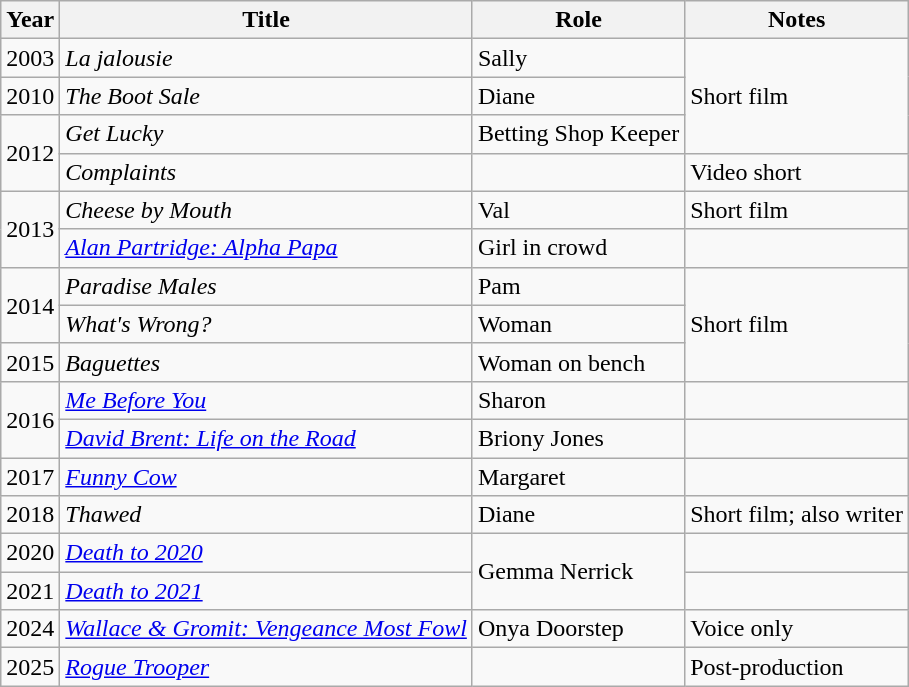<table class="wikitable">
<tr>
<th>Year</th>
<th>Title</th>
<th>Role</th>
<th>Notes</th>
</tr>
<tr>
<td>2003</td>
<td><em>La jalousie</em></td>
<td>Sally</td>
<td rowspan="3">Short film</td>
</tr>
<tr>
<td>2010</td>
<td><em>The Boot Sale</em></td>
<td>Diane</td>
</tr>
<tr>
<td rowspan="2">2012</td>
<td><em>Get Lucky</em></td>
<td>Betting Shop Keeper</td>
</tr>
<tr>
<td><em>Complaints</em></td>
<td></td>
<td>Video short</td>
</tr>
<tr>
<td rowspan="2">2013</td>
<td><em>Cheese by Mouth</em></td>
<td>Val</td>
<td>Short film</td>
</tr>
<tr>
<td><em><a href='#'>Alan Partridge: Alpha Papa</a></em></td>
<td>Girl in crowd</td>
<td></td>
</tr>
<tr>
<td rowspan="2">2014</td>
<td><em>Paradise Males</em></td>
<td>Pam</td>
<td rowspan="3">Short film</td>
</tr>
<tr>
<td><em>What's Wrong?</em></td>
<td>Woman</td>
</tr>
<tr>
<td>2015</td>
<td><em>Baguettes</em></td>
<td>Woman on bench</td>
</tr>
<tr>
<td rowspan="2">2016</td>
<td><em><a href='#'>Me Before You</a></em></td>
<td>Sharon</td>
<td></td>
</tr>
<tr>
<td><em><a href='#'>David Brent: Life on the Road</a></em></td>
<td>Briony Jones</td>
<td></td>
</tr>
<tr>
<td>2017</td>
<td><em><a href='#'>Funny Cow</a></em></td>
<td>Margaret</td>
<td></td>
</tr>
<tr>
<td>2018</td>
<td><em>Thawed</em></td>
<td>Diane</td>
<td>Short film; also writer</td>
</tr>
<tr>
<td>2020</td>
<td><em><a href='#'>Death to 2020</a></em></td>
<td rowspan="2">Gemma Nerrick</td>
<td></td>
</tr>
<tr>
<td>2021</td>
<td><em><a href='#'>Death to 2021</a></em></td>
<td></td>
</tr>
<tr>
<td>2024</td>
<td><em><a href='#'>Wallace & Gromit: Vengeance Most Fowl</a></em></td>
<td>Onya Doorstep</td>
<td>Voice only</td>
</tr>
<tr>
<td>2025</td>
<td><em><a href='#'>Rogue Trooper</a></em></td>
<td></td>
<td>Post-production</td>
</tr>
</table>
